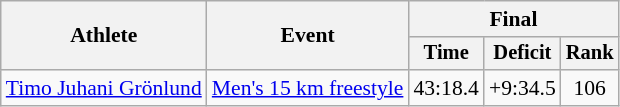<table class="wikitable" style="font-size:90%">
<tr>
<th rowspan="2">Athlete</th>
<th rowspan="2">Event</th>
<th colspan="3">Final</th>
</tr>
<tr style="font-size:95%">
<th>Time</th>
<th>Deficit</th>
<th>Rank</th>
</tr>
<tr align=center>
<td align=left><a href='#'>Timo Juhani Grönlund</a></td>
<td align=left><a href='#'>Men's 15 km freestyle</a></td>
<td>43:18.4</td>
<td>+9:34.5</td>
<td>106</td>
</tr>
</table>
